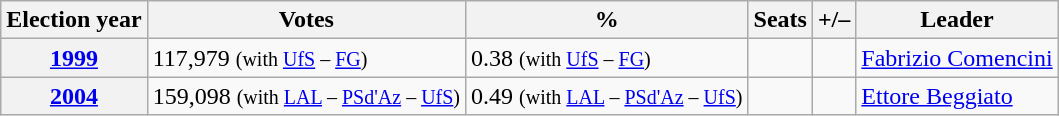<table class="wikitable">
<tr>
<th>Election year</th>
<th>Votes</th>
<th>%</th>
<th>Seats</th>
<th>+/–</th>
<th>Leader</th>
</tr>
<tr>
<th><a href='#'>1999</a></th>
<td>117,979 <small>(with <a href='#'>UfS</a> – <a href='#'>FG</a>)</small></td>
<td>0.38 <small>(with <a href='#'>UfS</a> – <a href='#'>FG</a>)</small></td>
<td></td>
<td></td>
<td><a href='#'>Fabrizio Comencini</a></td>
</tr>
<tr>
<th><a href='#'>2004</a></th>
<td>159,098 <small>(with <a href='#'>LAL</a> – <a href='#'>PSd'Az</a> – <a href='#'>UfS</a>)</small></td>
<td>0.49 <small>(with <a href='#'>LAL</a> – <a href='#'>PSd'Az</a> – <a href='#'>UfS</a>)</small></td>
<td></td>
<td></td>
<td><a href='#'>Ettore Beggiato</a></td>
</tr>
</table>
